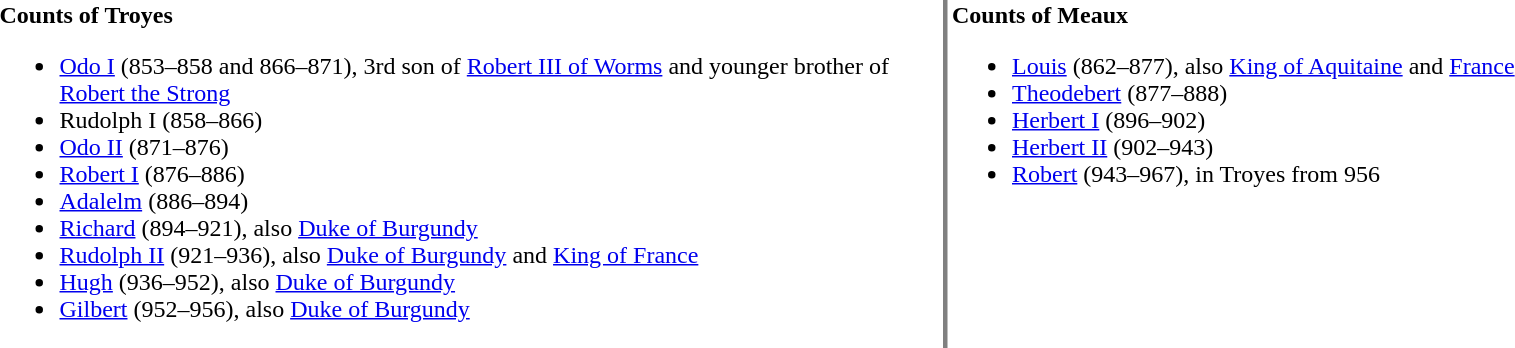<table border=0 width="100%">
<tr valign=top>
<td width="50%"><strong>Counts of Troyes</strong><br><ul><li><a href='#'>Odo I</a> (853–858 and 866–871), 3rd son of <a href='#'>Robert III of Worms</a> and younger brother of <a href='#'>Robert the Strong</a></li><li>Rudolph I (858–866)</li><li><a href='#'>Odo II</a> (871–876)</li><li><a href='#'>Robert I</a> (876–886)</li><li><a href='#'>Adalelm</a> (886–894)</li><li><a href='#'>Richard</a> (894–921), also <a href='#'>Duke of Burgundy</a></li><li><a href='#'>Rudolph II</a> (921–936), also <a href='#'>Duke of Burgundy</a> and <a href='#'>King of France</a></li><li><a href='#'>Hugh</a> (936–952), also <a href='#'>Duke of Burgundy</a></li><li><a href='#'>Gilbert</a> (952–956), also <a href='#'>Duke of Burgundy</a></li></ul></td>
<td width="1" bgcolor="#808080" rowspan=3></td>
<td><strong>Counts of Meaux</strong><br><ul><li><a href='#'>Louis</a> (862–877), also <a href='#'>King of Aquitaine</a> and <a href='#'>France</a></li><li><a href='#'>Theodebert</a> (877–888)</li><li><a href='#'>Herbert I</a> (896–902)</li><li><a href='#'>Herbert II</a> (902–943)</li><li><a href='#'>Robert</a> (943–967), in Troyes from 956</li></ul></td>
</tr>
</table>
